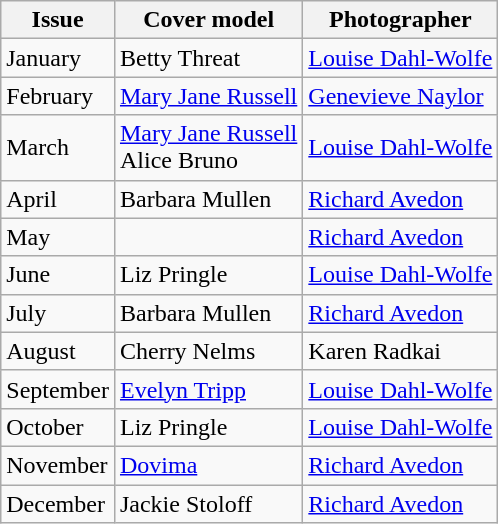<table class="sortable wikitable">
<tr>
<th>Issue</th>
<th>Cover model</th>
<th>Photographer</th>
</tr>
<tr>
<td>January</td>
<td>Betty Threat</td>
<td><a href='#'>Louise Dahl-Wolfe</a></td>
</tr>
<tr>
<td>February</td>
<td><a href='#'>Mary Jane Russell</a></td>
<td><a href='#'>Genevieve Naylor</a></td>
</tr>
<tr>
<td>March</td>
<td><a href='#'>Mary Jane Russell</a><br>Alice Bruno</td>
<td><a href='#'>Louise Dahl-Wolfe</a></td>
</tr>
<tr>
<td>April</td>
<td>Barbara Mullen</td>
<td><a href='#'>Richard Avedon</a></td>
</tr>
<tr>
<td>May</td>
<td></td>
<td><a href='#'>Richard Avedon</a></td>
</tr>
<tr>
<td>June</td>
<td>Liz Pringle</td>
<td><a href='#'>Louise Dahl-Wolfe</a></td>
</tr>
<tr>
<td>July</td>
<td>Barbara Mullen</td>
<td><a href='#'>Richard Avedon</a></td>
</tr>
<tr>
<td>August</td>
<td>Cherry Nelms</td>
<td>Karen Radkai</td>
</tr>
<tr>
<td>September</td>
<td><a href='#'>Evelyn Tripp</a></td>
<td><a href='#'>Louise Dahl-Wolfe</a></td>
</tr>
<tr>
<td>October</td>
<td>Liz Pringle</td>
<td><a href='#'>Louise Dahl-Wolfe</a></td>
</tr>
<tr>
<td>November</td>
<td><a href='#'>Dovima</a></td>
<td><a href='#'>Richard Avedon</a></td>
</tr>
<tr>
<td>December</td>
<td>Jackie Stoloff</td>
<td><a href='#'>Richard Avedon</a></td>
</tr>
</table>
